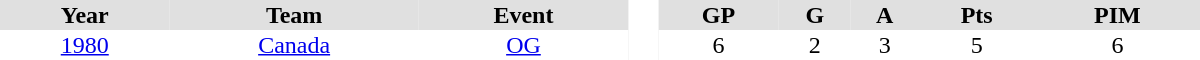<table border="0" cellpadding="1" cellspacing="0" style="text-align:center; width:50em">
<tr ALIGN="center" bgcolor="#e0e0e0">
<th>Year</th>
<th>Team</th>
<th>Event</th>
<th rowspan="99" bgcolor="#ffffff"> </th>
<th>GP</th>
<th>G</th>
<th>A</th>
<th>Pts</th>
<th>PIM</th>
</tr>
<tr>
<td><a href='#'>1980</a></td>
<td><a href='#'>Canada</a></td>
<td><a href='#'>OG</a></td>
<td>6</td>
<td>2</td>
<td>3</td>
<td>5</td>
<td>6</td>
</tr>
</table>
